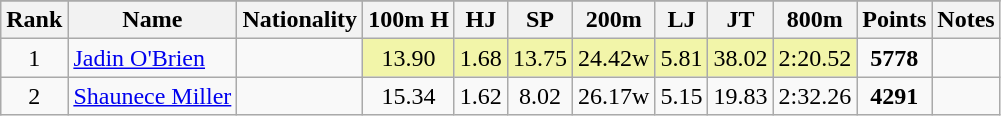<table class="wikitable sortable" style="text-align:center">
<tr>
</tr>
<tr>
<th>Rank</th>
<th>Name</th>
<th>Nationality</th>
<th>100m H</th>
<th>HJ</th>
<th>SP</th>
<th>200m</th>
<th>LJ</th>
<th>JT</th>
<th>800m</th>
<th>Points</th>
<th>Notes</th>
</tr>
<tr>
<td>1</td>
<td align=left><a href='#'>Jadin O'Brien</a></td>
<td align=left></td>
<td bgcolor=#F2F5A9>13.90</td>
<td bgcolor=#F2F5A9>1.68</td>
<td bgcolor=#F2F5A9>13.75</td>
<td bgcolor=#F2F5A9>24.42w</td>
<td bgcolor=#F2F5A9>5.81</td>
<td bgcolor=#F2F5A9>38.02</td>
<td bgcolor=#F2F5A9>2:20.52</td>
<td><strong>5778</strong></td>
<td></td>
</tr>
<tr>
<td>2</td>
<td align=left><a href='#'>Shaunece Miller</a></td>
<td align=left></td>
<td>15.34</td>
<td>1.62</td>
<td>8.02</td>
<td>26.17w</td>
<td>5.15</td>
<td>19.83</td>
<td>2:32.26</td>
<td><strong>4291</strong></td>
<td></td>
</tr>
</table>
